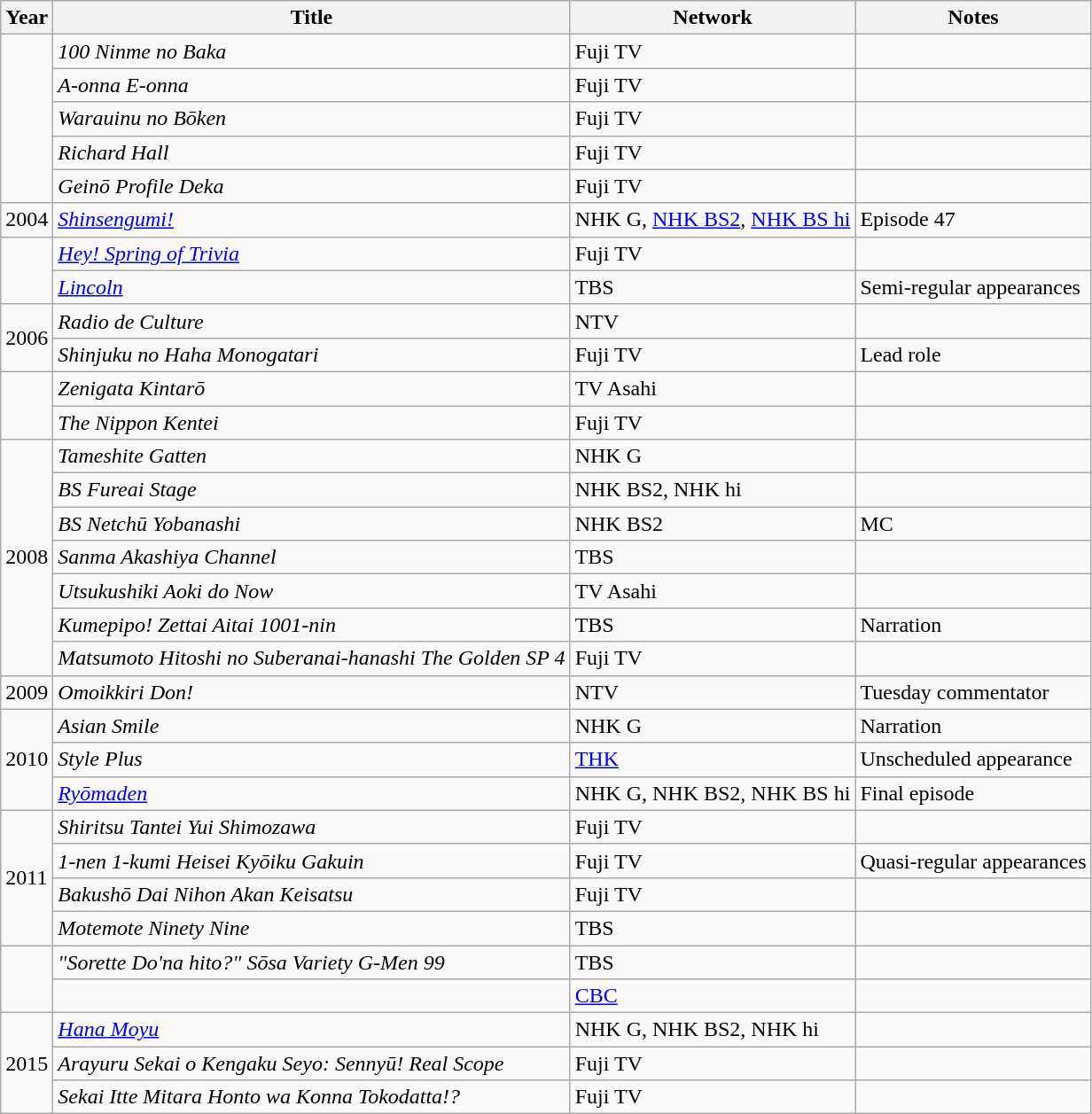<table class="wikitable">
<tr>
<th>Year</th>
<th>Title</th>
<th>Network</th>
<th>Notes</th>
</tr>
<tr>
<td rowspan="5"></td>
<td><em>100 Ninme no Baka</em></td>
<td>Fuji TV</td>
<td></td>
</tr>
<tr>
<td><em>A-onna E-onna</em></td>
<td>Fuji TV</td>
<td></td>
</tr>
<tr>
<td><em>Warauinu no Bōken</em></td>
<td>Fuji TV</td>
<td></td>
</tr>
<tr>
<td><em>Richard Hall</em></td>
<td>Fuji TV</td>
<td></td>
</tr>
<tr>
<td><em>Geinō Profile Deka</em></td>
<td>Fuji TV</td>
<td></td>
</tr>
<tr>
<td>2004</td>
<td><em><a href='#'>Shinsengumi!</a></em></td>
<td>NHK G, <a href='#'>NHK BS2</a>, <a href='#'>NHK BS hi</a></td>
<td>Episode 47</td>
</tr>
<tr>
<td rowspan="2"></td>
<td><em><a href='#'>Hey! Spring of Trivia</a></em></td>
<td>Fuji TV</td>
<td></td>
</tr>
<tr>
<td><em><a href='#'>Lincoln</a></em></td>
<td>TBS</td>
<td>Semi-regular appearances</td>
</tr>
<tr>
<td rowspan="2">2006</td>
<td><em>Radio de Culture</em></td>
<td>NTV</td>
<td></td>
</tr>
<tr>
<td><em>Shinjuku no Haha Monogatari</em></td>
<td>Fuji TV</td>
<td>Lead role</td>
</tr>
<tr>
<td rowspan="2"></td>
<td><em>Zenigata Kintarō</em></td>
<td>TV Asahi</td>
<td></td>
</tr>
<tr>
<td><em>The Nippon Kentei</em></td>
<td>Fuji TV</td>
<td></td>
</tr>
<tr>
<td rowspan="7">2008</td>
<td><em>Tameshite Gatten</em></td>
<td>NHK G</td>
<td></td>
</tr>
<tr>
<td><em>BS Fureai Stage</em></td>
<td>NHK BS2, NHK hi</td>
<td></td>
</tr>
<tr>
<td><em>BS Netchū Yobanashi</em></td>
<td>NHK BS2</td>
<td>MC</td>
</tr>
<tr>
<td><em>Sanma Akashiya Channel</em></td>
<td>TBS</td>
<td></td>
</tr>
<tr>
<td><em>Utsukushiki Aoki do Now</em></td>
<td>TV Asahi</td>
<td></td>
</tr>
<tr>
<td><em>Kumepipo! Zettai Aitai 1001-nin</em></td>
<td>TBS</td>
<td>Narration</td>
</tr>
<tr>
<td><em>Matsumoto Hitoshi no Suberanai-hanashi The Golden SP 4</em></td>
<td>Fuji TV</td>
<td></td>
</tr>
<tr>
<td>2009</td>
<td><em>Omoikkiri Don!</em></td>
<td>NTV</td>
<td>Tuesday commentator</td>
</tr>
<tr>
<td rowspan="3">2010</td>
<td><em>Asian Smile</em></td>
<td>NHK G</td>
<td>Narration</td>
</tr>
<tr>
<td><em>Style Plus</em></td>
<td><a href='#'>THK</a></td>
<td>Unscheduled appearance</td>
</tr>
<tr>
<td><em><a href='#'>Ryōmaden</a></em></td>
<td>NHK G, NHK BS2, NHK BS hi</td>
<td>Final episode</td>
</tr>
<tr>
<td rowspan="4">2011</td>
<td><em>Shiritsu Tantei Yui Shimozawa</em></td>
<td>Fuji TV</td>
<td></td>
</tr>
<tr>
<td><em>1-nen 1-kumi Heisei Kyōiku Gakuin</em></td>
<td>Fuji TV</td>
<td>Quasi-regular appearances</td>
</tr>
<tr>
<td><em>Bakushō Dai Nihon Akan Keisatsu</em></td>
<td>Fuji TV</td>
<td></td>
</tr>
<tr>
<td><em>Motemote Ninety Nine</em></td>
<td>TBS</td>
<td></td>
</tr>
<tr>
<td rowspan="2"></td>
<td><em>"Sorette Do'na hito?" Sōsa Variety G-Men 99</em></td>
<td>TBS</td>
<td></td>
</tr>
<tr>
<td><em></em></td>
<td><a href='#'>CBC</a></td>
<td></td>
</tr>
<tr>
<td rowspan="3">2015</td>
<td><em><a href='#'>Hana Moyu</a></em></td>
<td>NHK G, NHK BS2, NHK hi</td>
<td></td>
</tr>
<tr>
<td><em>Arayuru Sekai o Kengaku Seyo: Sennyū! Real Scope</em></td>
<td>Fuji TV</td>
<td></td>
</tr>
<tr>
<td><em>Sekai Itte Mitara Honto wa Konna Tokodatta!?</em></td>
<td>Fuji TV</td>
<td></td>
</tr>
</table>
